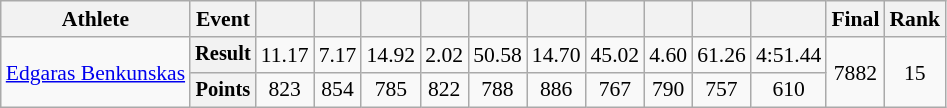<table class=wikitable style=font-size:90%>
<tr>
<th>Athlete</th>
<th>Event</th>
<th></th>
<th></th>
<th></th>
<th></th>
<th></th>
<th></th>
<th></th>
<th></th>
<th></th>
<th></th>
<th>Final</th>
<th>Rank</th>
</tr>
<tr align=center>
<td rowspan=2 style=text-align:left><a href='#'>Edgaras Benkunskas</a></td>
<th style=font-size:95%>Result</th>
<td>11.17</td>
<td>7.17</td>
<td>14.92</td>
<td>2.02</td>
<td>50.58</td>
<td>14.70</td>
<td>45.02</td>
<td>4.60</td>
<td>61.26</td>
<td>4:51.44</td>
<td rowspan=2>7882</td>
<td rowspan=2>15</td>
</tr>
<tr align=center>
<th style=font-size:95%>Points</th>
<td>823</td>
<td>854</td>
<td>785</td>
<td>822</td>
<td>788</td>
<td>886</td>
<td>767</td>
<td>790</td>
<td>757</td>
<td>610</td>
</tr>
</table>
